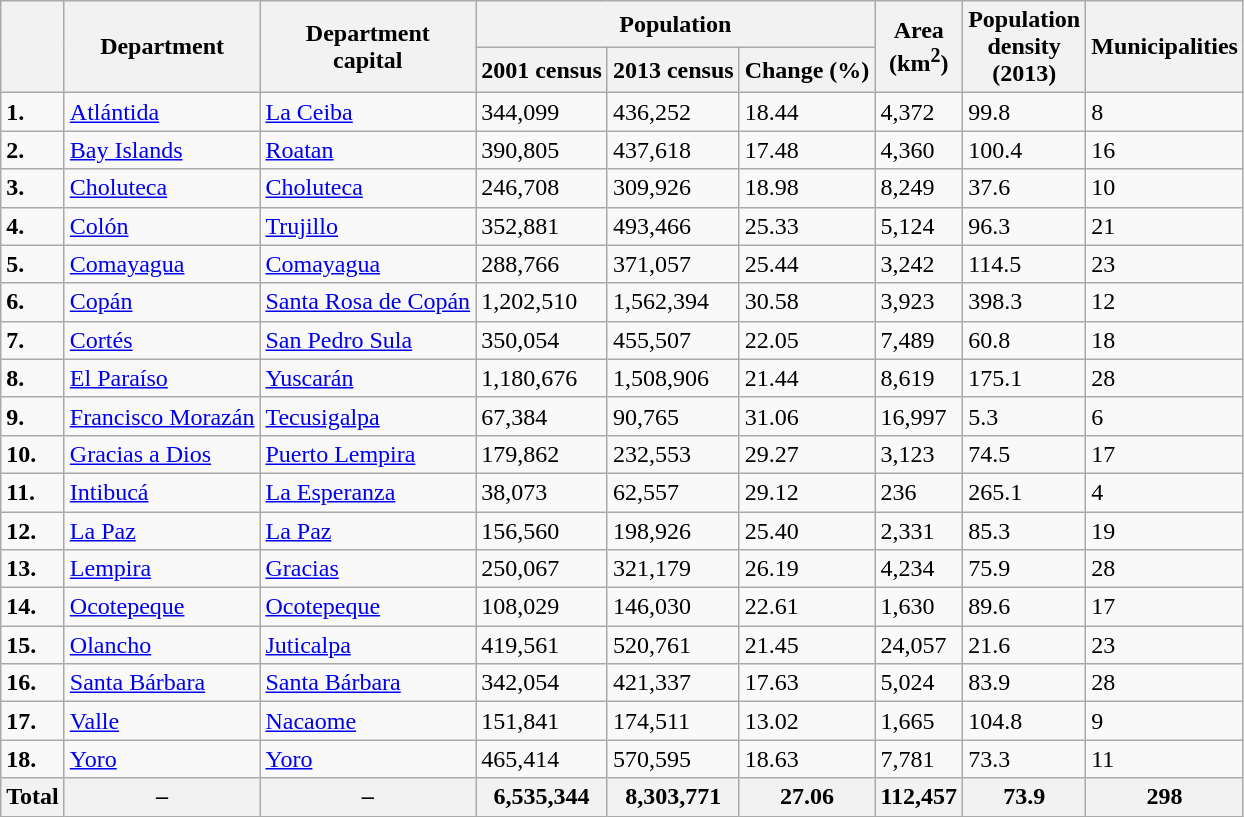<table class="wikitable sortable col4right col5right col6right col7right col8right col9right">
<tr>
<th rowspan=2></th>
<th rowspan=2>Department</th>
<th rowspan=2>Department<br>capital</th>
<th colspan=3>Population</th>
<th rowspan=2>Area<br>(km<sup>2</sup>)</th>
<th rowspan=2>Population<br>density<br>(2013)</th>
<th rowspan=2>Municipalities</th>
</tr>
<tr>
<th>2001 census</th>
<th>2013 census</th>
<th>Change (%)</th>
</tr>
<tr>
<td><strong>1.</strong></td>
<td><a href='#'>Atlántida</a></td>
<td><a href='#'>La Ceiba</a></td>
<td>344,099</td>
<td>436,252</td>
<td> 18.44</td>
<td>4,372</td>
<td>99.8</td>
<td>8</td>
</tr>
<tr>
<td><strong>2.</strong></td>
<td><a href='#'>Bay Islands</a></td>
<td><a href='#'>Roatan</a></td>
<td>390,805</td>
<td>437,618</td>
<td> 17.48</td>
<td>4,360</td>
<td>100.4</td>
<td>16</td>
</tr>
<tr>
<td><strong>3.</strong></td>
<td><a href='#'>Choluteca</a></td>
<td><a href='#'>Choluteca</a></td>
<td>246,708</td>
<td>309,926</td>
<td> 18.98</td>
<td>8,249</td>
<td>37.6</td>
<td>10</td>
</tr>
<tr>
<td><strong>4.</strong></td>
<td><a href='#'>Colón</a></td>
<td><a href='#'>Trujillo</a></td>
<td>352,881</td>
<td>493,466</td>
<td> 25.33</td>
<td>5,124</td>
<td>96.3</td>
<td>21</td>
</tr>
<tr>
<td><strong>5.</strong></td>
<td><a href='#'>Comayagua</a></td>
<td><a href='#'>Comayagua</a></td>
<td>288,766</td>
<td>371,057</td>
<td> 25.44</td>
<td>3,242</td>
<td>114.5</td>
<td>23</td>
</tr>
<tr>
<td><strong>6.</strong></td>
<td><a href='#'>Copán</a></td>
<td><a href='#'>Santa Rosa de Copán</a></td>
<td>1,202,510</td>
<td>1,562,394</td>
<td> 30.58</td>
<td>3,923</td>
<td>398.3</td>
<td>12</td>
</tr>
<tr>
<td><strong>7.</strong></td>
<td><a href='#'>Cortés</a></td>
<td><a href='#'>San Pedro Sula</a></td>
<td>350,054</td>
<td>455,507</td>
<td> 22.05</td>
<td>7,489</td>
<td>60.8</td>
<td>18</td>
</tr>
<tr>
<td><strong>8.</strong></td>
<td><a href='#'>El Paraíso</a></td>
<td><a href='#'>Yuscarán</a></td>
<td>1,180,676</td>
<td>1,508,906</td>
<td> 21.44</td>
<td>8,619</td>
<td>175.1</td>
<td>28</td>
</tr>
<tr>
<td><strong>9.</strong></td>
<td><a href='#'>Francisco Morazán</a></td>
<td><a href='#'>Tecusigalpa</a></td>
<td>67,384</td>
<td>90,765</td>
<td> 31.06</td>
<td>16,997</td>
<td>5.3</td>
<td>6</td>
</tr>
<tr>
<td><strong>10.</strong></td>
<td><a href='#'>Gracias a Dios</a></td>
<td><a href='#'>Puerto Lempira</a></td>
<td>179,862</td>
<td>232,553</td>
<td> 29.27</td>
<td>3,123</td>
<td>74.5</td>
<td>17</td>
</tr>
<tr>
<td><strong>11.</strong></td>
<td><a href='#'>Intibucá</a></td>
<td><a href='#'>La Esperanza</a></td>
<td>38,073</td>
<td>62,557</td>
<td> 29.12</td>
<td>236</td>
<td>265.1</td>
<td>4</td>
</tr>
<tr>
<td><strong>12.</strong></td>
<td><a href='#'>La Paz</a></td>
<td><a href='#'>La Paz</a></td>
<td>156,560</td>
<td>198,926</td>
<td> 25.40</td>
<td>2,331</td>
<td>85.3</td>
<td>19</td>
</tr>
<tr>
<td><strong>13.</strong></td>
<td><a href='#'>Lempira</a></td>
<td><a href='#'>Gracias</a></td>
<td>250,067</td>
<td>321,179</td>
<td> 26.19</td>
<td>4,234</td>
<td>75.9</td>
<td>28</td>
</tr>
<tr>
<td><strong>14.</strong></td>
<td><a href='#'>Ocotepeque</a></td>
<td><a href='#'>Ocotepeque</a></td>
<td>108,029</td>
<td>146,030</td>
<td> 22.61</td>
<td>1,630</td>
<td>89.6</td>
<td>17</td>
</tr>
<tr>
<td><strong>15.</strong></td>
<td><a href='#'>Olancho</a></td>
<td><a href='#'>Juticalpa</a></td>
<td>419,561</td>
<td>520,761</td>
<td> 21.45</td>
<td>24,057</td>
<td>21.6</td>
<td>23</td>
</tr>
<tr>
<td><strong>16.</strong></td>
<td><a href='#'>Santa Bárbara</a></td>
<td><a href='#'>Santa Bárbara</a></td>
<td>342,054</td>
<td>421,337</td>
<td> 17.63</td>
<td>5,024</td>
<td>83.9</td>
<td>28</td>
</tr>
<tr>
<td><strong>17.</strong></td>
<td><a href='#'>Valle</a></td>
<td><a href='#'>Nacaome</a></td>
<td>151,841</td>
<td>174,511</td>
<td> 13.02</td>
<td>1,665</td>
<td>104.8</td>
<td>9</td>
</tr>
<tr>
<td><strong>18.</strong></td>
<td><a href='#'>Yoro</a></td>
<td><a href='#'>Yoro</a></td>
<td>465,414</td>
<td>570,595</td>
<td> 18.63</td>
<td>7,781</td>
<td>73.3</td>
<td>11</td>
</tr>
<tr>
<th>Total</th>
<th>–</th>
<th>–</th>
<th>6,535,344</th>
<th>8,303,771</th>
<th> 27.06</th>
<th>112,457</th>
<th>73.9</th>
<th>298</th>
</tr>
</table>
